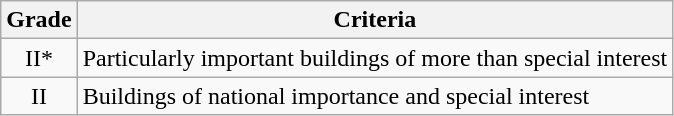<table class="wikitable">
<tr>
<th>Grade</th>
<th>Criteria</th>
</tr>
<tr>
<td align="center" >II*</td>
<td>Particularly important buildings of more than special interest</td>
</tr>
<tr>
<td align="center" >II</td>
<td>Buildings of national importance and special interest</td>
</tr>
</table>
